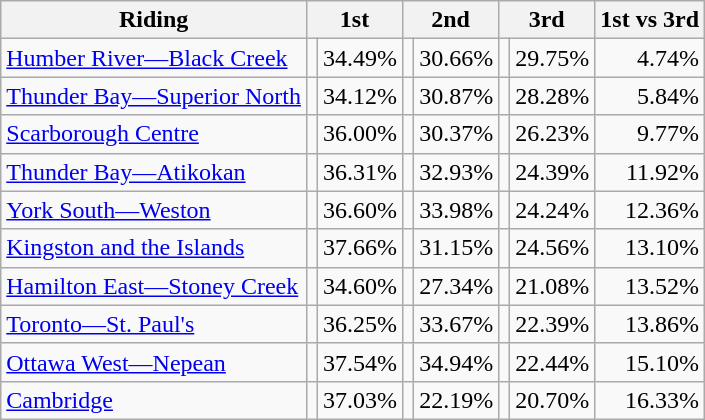<table class="wikitable" style="text-align:right;">
<tr>
<th>Riding</th>
<th colspan="2">1st</th>
<th colspan="2">2nd</th>
<th colspan="2">3rd</th>
<th>1st vs 3rd</th>
</tr>
<tr>
<td style="text-align:left;"><a href='#'>Humber River—Black Creek</a></td>
<td></td>
<td>34.49%</td>
<td></td>
<td>30.66%</td>
<td></td>
<td>29.75%</td>
<td>4.74%</td>
</tr>
<tr>
<td style="text-align:left;"><a href='#'>Thunder Bay—Superior North</a></td>
<td></td>
<td>34.12%</td>
<td></td>
<td>30.87%</td>
<td></td>
<td>28.28%</td>
<td>5.84%</td>
</tr>
<tr>
<td style="text-align:left;"><a href='#'>Scarborough Centre</a></td>
<td></td>
<td>36.00%</td>
<td></td>
<td>30.37%</td>
<td></td>
<td>26.23%</td>
<td>9.77%</td>
</tr>
<tr>
<td style="text-align:left;"><a href='#'>Thunder Bay—Atikokan</a></td>
<td></td>
<td>36.31%</td>
<td></td>
<td>32.93%</td>
<td></td>
<td>24.39%</td>
<td>11.92%</td>
</tr>
<tr>
<td style="text-align:left;"><a href='#'>York South—Weston</a></td>
<td></td>
<td>36.60%</td>
<td></td>
<td>33.98%</td>
<td></td>
<td>24.24%</td>
<td>12.36%</td>
</tr>
<tr>
<td style="text-align:left;"><a href='#'>Kingston and the Islands</a></td>
<td></td>
<td>37.66%</td>
<td></td>
<td>31.15%</td>
<td></td>
<td>24.56%</td>
<td>13.10%</td>
</tr>
<tr>
<td style="text-align:left;"><a href='#'>Hamilton East—Stoney Creek</a></td>
<td></td>
<td>34.60%</td>
<td></td>
<td>27.34%</td>
<td></td>
<td>21.08%</td>
<td>13.52%</td>
</tr>
<tr>
<td style="text-align:left;"><a href='#'>Toronto—St. Paul's</a></td>
<td></td>
<td>36.25%</td>
<td></td>
<td>33.67%</td>
<td></td>
<td>22.39%</td>
<td>13.86%</td>
</tr>
<tr>
<td style="text-align:left;"><a href='#'>Ottawa West—Nepean</a></td>
<td></td>
<td>37.54%</td>
<td></td>
<td>34.94%</td>
<td></td>
<td>22.44%</td>
<td>15.10%</td>
</tr>
<tr>
<td style="text-align:left;"><a href='#'>Cambridge</a></td>
<td></td>
<td>37.03%</td>
<td></td>
<td>22.19%</td>
<td></td>
<td>20.70%</td>
<td>16.33%</td>
</tr>
</table>
